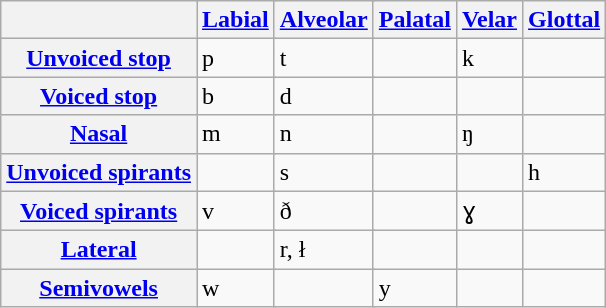<table class="wikitable">
<tr>
<th></th>
<th colspan="2"><a href='#'>Labial</a></th>
<th colspan="2"><a href='#'>Alveolar</a></th>
<th colspan="2"><a href='#'>Palatal</a></th>
<th colspan="2"><a href='#'>Velar</a></th>
<th colspan="2"><a href='#'>Glottal</a></th>
</tr>
<tr>
<th><a href='#'>Unvoiced stop</a></th>
<td colspan="2">p</td>
<td colspan="2">t</td>
<td colspan="2"></td>
<td colspan="2">k</td>
<td colspan="2"></td>
</tr>
<tr>
<th><a href='#'>Voiced stop</a></th>
<td colspan="2">b</td>
<td colspan="2">d</td>
<td colspan="2"></td>
<td colspan="2"></td>
<td colspan="2"></td>
</tr>
<tr>
<th><a href='#'>Nasal</a></th>
<td colspan="2">m</td>
<td colspan="2">n</td>
<td colspan="2"></td>
<td colspan="2">ŋ</td>
<td colspan="2"></td>
</tr>
<tr>
<th><a href='#'>Unvoiced spirants</a></th>
<td colspan="2"></td>
<td colspan="2">s</td>
<td colspan="2"></td>
<td colspan="2"></td>
<td colspan="2">h</td>
</tr>
<tr>
<th><a href='#'>Voiced spirants</a></th>
<td colspan="2">v</td>
<td colspan="2">ð</td>
<td colspan="2"></td>
<td colspan="2">ɣ</td>
<td colspan="2"></td>
</tr>
<tr>
<th><a href='#'>Lateral</a></th>
<td colspan="2"></td>
<td colspan="2">r, ł</td>
<td colspan="2"></td>
<td colspan="2"></td>
<td colspan="2"></td>
</tr>
<tr>
<th><a href='#'>Semivowels</a></th>
<td colspan="2">w</td>
<td colspan="2"></td>
<td colspan="2">y</td>
<td colspan="2"></td>
</tr>
</table>
